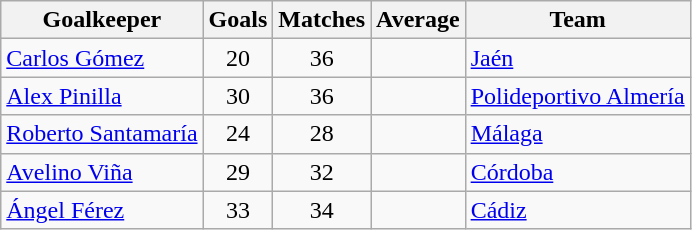<table class="wikitable sortable">
<tr>
<th>Goalkeeper</th>
<th>Goals</th>
<th>Matches</th>
<th>Average</th>
<th>Team</th>
</tr>
<tr>
<td> <a href='#'>Carlos Gómez</a></td>
<td align=center>20</td>
<td align=center>36</td>
<td align=center></td>
<td><a href='#'>Jaén</a></td>
</tr>
<tr>
<td> <a href='#'>Alex Pinilla</a></td>
<td align=center>30</td>
<td align=center>36</td>
<td align=center></td>
<td><a href='#'>Polideportivo Almería</a></td>
</tr>
<tr>
<td> <a href='#'>Roberto Santamaría</a></td>
<td align=center>24</td>
<td align=center>28</td>
<td align=center></td>
<td><a href='#'>Málaga</a></td>
</tr>
<tr>
<td> <a href='#'>Avelino Viña</a></td>
<td align=center>29</td>
<td align=center>32</td>
<td align=center></td>
<td><a href='#'>Córdoba</a></td>
</tr>
<tr>
<td> <a href='#'>Ángel Férez</a></td>
<td align=center>33</td>
<td align=center>34</td>
<td align=center></td>
<td><a href='#'>Cádiz</a></td>
</tr>
</table>
